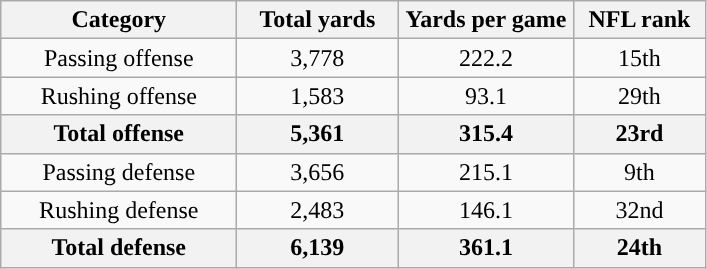<table class="wikitable" style="text-align:center">
<tr>
<th width="150">Category</th>
<th width="100">Total yards</th>
<th width="110">Yards per game</th>
<th width="80">NFL rank<br></th>
</tr>
<tr>
<td>Passing offense</td>
<td>3,778</td>
<td>222.2</td>
<td>15th</td>
</tr>
<tr>
<td>Rushing offense</td>
<td>1,583</td>
<td>93.1</td>
<td>29th</td>
</tr>
<tr>
<th>Total offense</th>
<th>5,361</th>
<th>315.4</th>
<th>23rd</th>
</tr>
<tr>
<td>Passing defense</td>
<td>3,656</td>
<td>215.1</td>
<td>9th</td>
</tr>
<tr>
<td>Rushing defense</td>
<td>2,483</td>
<td>146.1</td>
<td>32nd</td>
</tr>
<tr>
<th>Total defense</th>
<th>6,139</th>
<th>361.1</th>
<th>24th</th>
</tr>
</table>
